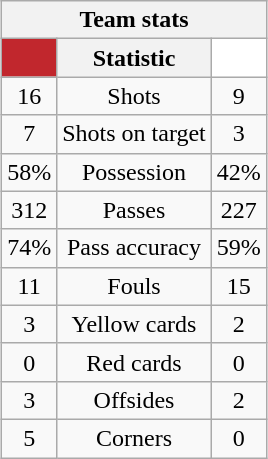<table class="wikitable" style="margin-left: auto; margin-right: auto; border: none; text-align:center;">
<tr>
<th colspan=3>Team stats</th>
</tr>
<tr>
<th style="background: #c1272d; color: #006233;"> <a href='#'></a></th>
<th>Statistic</th>
<th style="background: #FFFFFF; color: #EF2B2D;"> <a href='#'></a></th>
</tr>
<tr>
<td>16</td>
<td>Shots</td>
<td>9</td>
</tr>
<tr>
<td>7</td>
<td>Shots on target</td>
<td>3</td>
</tr>
<tr>
<td>58%</td>
<td>Possession</td>
<td>42%</td>
</tr>
<tr>
<td>312</td>
<td>Passes</td>
<td>227</td>
</tr>
<tr>
<td>74%</td>
<td>Pass accuracy</td>
<td>59%</td>
</tr>
<tr>
<td>11</td>
<td>Fouls</td>
<td>15</td>
</tr>
<tr>
<td>3</td>
<td>Yellow cards</td>
<td>2</td>
</tr>
<tr>
<td>0</td>
<td>Red cards</td>
<td>0</td>
</tr>
<tr>
<td>3</td>
<td>Offsides</td>
<td>2</td>
</tr>
<tr>
<td>5</td>
<td>Corners</td>
<td>0</td>
</tr>
</table>
